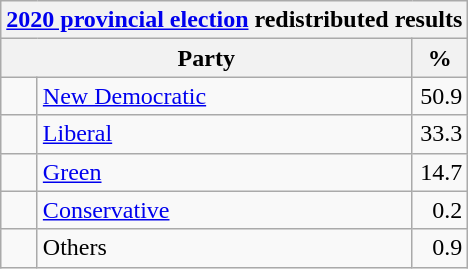<table class="wikitable">
<tr>
<th colspan="4"><a href='#'>2020 provincial election</a> redistributed results</th>
</tr>
<tr>
<th bgcolor="#DDDDFF" width="130px" colspan="2">Party</th>
<th bgcolor="#DDDDFF" width="30px">%</th>
</tr>
<tr>
<td> </td>
<td><a href='#'>New Democratic</a></td>
<td style="text-align: right;">50.9</td>
</tr>
<tr>
<td> </td>
<td><a href='#'>Liberal</a></td>
<td style="text-align: right;">33.3</td>
</tr>
<tr>
<td> </td>
<td><a href='#'>Green</a></td>
<td style="text-align: right;">14.7</td>
</tr>
<tr>
<td> </td>
<td><a href='#'>Conservative</a></td>
<td style="text-align: right;">0.2</td>
</tr>
<tr>
<td> </td>
<td>Others</td>
<td style="text-align: right;">0.9</td>
</tr>
</table>
